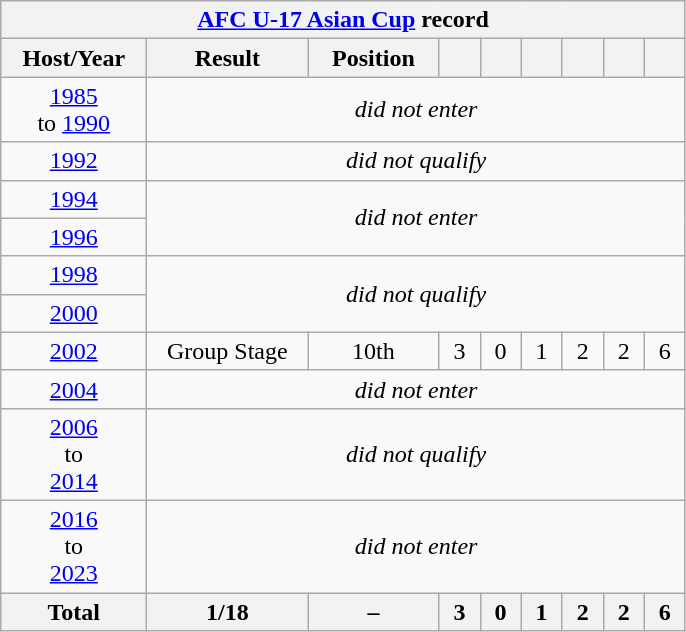<table class="wikitable collapsible" style="text-align: center;">
<tr>
<th colspan="9"><a href='#'>AFC U-17 Asian Cup</a> record</th>
</tr>
<tr>
<th width="90">Host/Year</th>
<th width="100">Result</th>
<th width="80">Position</th>
<th width="20"></th>
<th width="20"></th>
<th width="20"></th>
<th width="20"></th>
<th width="20"></th>
<th width="20"></th>
</tr>
<tr>
<td> <a href='#'>1985</a><br>to
 <a href='#'>1990</a></td>
<td colspan="8"><em>did not enter</em></td>
</tr>
<tr>
<td> <a href='#'>1992</a></td>
<td colspan="8"><em>did not qualify</em></td>
</tr>
<tr>
<td> <a href='#'>1994</a></td>
<td colspan="8" rowspan="2"><em>did not enter</em></td>
</tr>
<tr>
<td> <a href='#'>1996</a></td>
</tr>
<tr>
<td> <a href='#'>1998</a></td>
<td colspan="8" rowspan="2"><em>did not qualify</em></td>
</tr>
<tr>
<td> <a href='#'>2000</a></td>
</tr>
<tr>
<td> <a href='#'>2002</a></td>
<td>Group Stage</td>
<td>10th</td>
<td>3</td>
<td>0</td>
<td>1</td>
<td>2</td>
<td>2</td>
<td>6</td>
</tr>
<tr>
<td> <a href='#'>2004</a></td>
<td colspan="8"><em>did not enter</em></td>
</tr>
<tr>
<td> <a href='#'>2006</a><br>to<br> <a href='#'>2014</a></td>
<td colspan="8"><em>did not qualify</em></td>
</tr>
<tr>
<td> <a href='#'>2016</a><br>to<br> <a href='#'>2023</a></td>
<td colspan="8"><em>did not enter</em></td>
</tr>
<tr>
<th>Total</th>
<th>1/18</th>
<th><strong>–</strong></th>
<th>3</th>
<th>0</th>
<th>1</th>
<th>2</th>
<th>2</th>
<th>6</th>
</tr>
</table>
